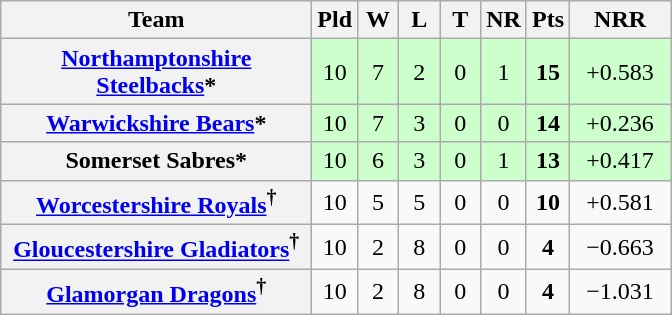<table class="wikitable plainrowheaders" style="text-align: center;">
<tr>
<th scope="col" width=200>Team</th>
<th scope="col" width=20>Pld</th>
<th scope="col" width=20>W</th>
<th scope="col" width=20>L</th>
<th scope="col" width=20>T</th>
<th scope="col" width=20>NR</th>
<th scope="col" width=20>Pts</th>
<th scope="col" width=60>NRR</th>
</tr>
<tr bgcolor="#ccffcc">
<th scope="row" align=left><a href='#'>Northamptonshire Steelbacks</a>*</th>
<td>10</td>
<td>7</td>
<td>2</td>
<td>0</td>
<td>1</td>
<td><strong>15</strong></td>
<td>+0.583</td>
</tr>
<tr bgcolor="#ccffcc">
<th scope="row" align=left><a href='#'>Warwickshire Bears</a>*</th>
<td>10</td>
<td>7</td>
<td>3</td>
<td>0</td>
<td>0</td>
<td><strong>14</strong></td>
<td>+0.236</td>
</tr>
<tr bgcolor="#ccffcc">
<th scope="row" align=left>Somerset Sabres*</th>
<td>10</td>
<td>6</td>
<td>3</td>
<td>0</td>
<td>1</td>
<td><strong>13</strong></td>
<td>+0.417</td>
</tr>
<tr>
<th scope="row" align=left><a href='#'>Worcestershire Royals</a><sup>†</sup></th>
<td>10</td>
<td>5</td>
<td>5</td>
<td>0</td>
<td>0</td>
<td><strong>10</strong></td>
<td>+0.581</td>
</tr>
<tr>
<th scope="row" align=left><a href='#'>Gloucestershire Gladiators</a><sup>†</sup></th>
<td>10</td>
<td>2</td>
<td>8</td>
<td>0</td>
<td>0</td>
<td><strong>4</strong></td>
<td>−0.663</td>
</tr>
<tr>
<th scope="row" align=left><a href='#'>Glamorgan Dragons</a><sup>†</sup></th>
<td>10</td>
<td>2</td>
<td>8</td>
<td>0</td>
<td>0</td>
<td><strong>4</strong></td>
<td>−1.031</td>
</tr>
</table>
